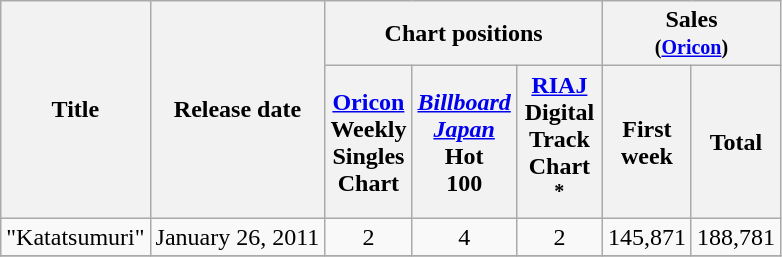<table class="wikitable">
<tr>
<th rowspan="2">Title</th>
<th rowspan="2">Release date</th>
<th colspan="3">Chart positions</th>
<th colspan="2">Sales<br><small>(<a href='#'>Oricon</a>)</small></th>
</tr>
<tr>
<th width="50"><a href='#'>Oricon</a><br>Weekly<br>Singles<br>Chart</th>
<th width="50"><em><a href='#'>Billboard<br>Japan</a></em><br>Hot<br>100<br></th>
<th width="50"><a href='#'>RIAJ</a><br>Digital<br>Track<br>Chart<br><sup>*</sup></th>
<th width="50">First<br>week</th>
<th width="50">Total</th>
</tr>
<tr>
<td>"Katatsumuri"</td>
<td>January 26, 2011</td>
<td style="text-align:center;">2</td>
<td style="text-align:center;">4</td>
<td style="text-align:center;">2</td>
<td style="text-align:right;">145,871</td>
<td style="text-align:right;">188,781</td>
</tr>
<tr>
</tr>
</table>
